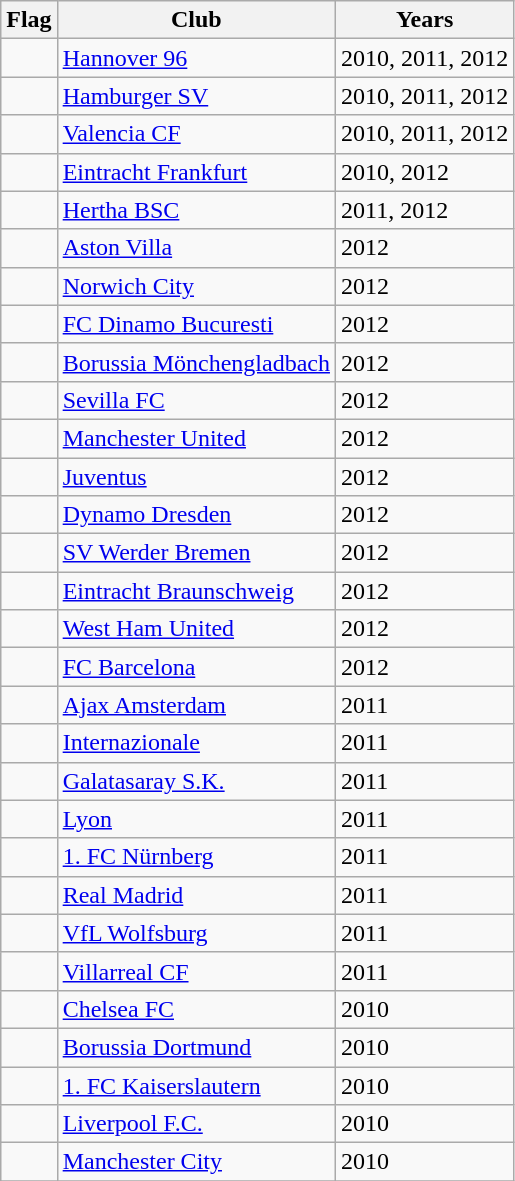<table class="wikitable">
<tr>
<th>Flag</th>
<th>Club</th>
<th>Years</th>
</tr>
<tr>
<td></td>
<td><a href='#'>Hannover 96</a></td>
<td>2010, 2011, 2012</td>
</tr>
<tr>
<td></td>
<td><a href='#'>Hamburger SV</a></td>
<td>2010, 2011, 2012</td>
</tr>
<tr>
<td></td>
<td><a href='#'>Valencia CF</a></td>
<td>2010, 2011, 2012</td>
</tr>
<tr>
<td></td>
<td><a href='#'>Eintracht Frankfurt</a></td>
<td>2010, 2012</td>
</tr>
<tr>
<td></td>
<td><a href='#'>Hertha BSC</a></td>
<td>2011, 2012</td>
</tr>
<tr>
<td></td>
<td><a href='#'>Aston Villa</a></td>
<td>2012</td>
</tr>
<tr>
<td></td>
<td><a href='#'>Norwich City</a></td>
<td>2012</td>
</tr>
<tr>
<td></td>
<td><a href='#'>FC Dinamo Bucuresti</a></td>
<td>2012</td>
</tr>
<tr>
<td></td>
<td><a href='#'>Borussia Mönchengladbach</a></td>
<td>2012</td>
</tr>
<tr>
<td></td>
<td><a href='#'>Sevilla FC</a></td>
<td>2012</td>
</tr>
<tr>
<td></td>
<td><a href='#'>Manchester United</a></td>
<td>2012</td>
</tr>
<tr>
<td></td>
<td><a href='#'>Juventus</a></td>
<td>2012</td>
</tr>
<tr>
<td></td>
<td><a href='#'>Dynamo Dresden</a></td>
<td>2012</td>
</tr>
<tr>
<td></td>
<td><a href='#'>SV Werder Bremen</a></td>
<td>2012</td>
</tr>
<tr>
<td></td>
<td><a href='#'>Eintracht Braunschweig</a></td>
<td>2012</td>
</tr>
<tr>
<td></td>
<td><a href='#'>West Ham United</a></td>
<td>2012</td>
</tr>
<tr>
<td></td>
<td><a href='#'>FC Barcelona</a></td>
<td>2012</td>
</tr>
<tr>
<td></td>
<td><a href='#'>Ajax Amsterdam</a></td>
<td>2011</td>
</tr>
<tr>
<td></td>
<td><a href='#'>Internazionale</a></td>
<td>2011</td>
</tr>
<tr>
<td></td>
<td><a href='#'>Galatasaray S.K.</a></td>
<td>2011</td>
</tr>
<tr>
<td></td>
<td><a href='#'>Lyon</a></td>
<td>2011</td>
</tr>
<tr>
<td></td>
<td><a href='#'>1. FC Nürnberg</a></td>
<td>2011</td>
</tr>
<tr>
<td></td>
<td><a href='#'>Real Madrid</a></td>
<td>2011</td>
</tr>
<tr>
<td></td>
<td><a href='#'>VfL Wolfsburg</a></td>
<td>2011</td>
</tr>
<tr>
<td></td>
<td><a href='#'>Villarreal CF</a></td>
<td>2011</td>
</tr>
<tr>
<td></td>
<td><a href='#'>Chelsea FC</a></td>
<td>2010</td>
</tr>
<tr>
<td></td>
<td><a href='#'>Borussia Dortmund</a></td>
<td>2010</td>
</tr>
<tr>
<td></td>
<td><a href='#'>1. FC Kaiserslautern</a></td>
<td>2010</td>
</tr>
<tr>
<td></td>
<td><a href='#'>Liverpool F.C.</a></td>
<td>2010</td>
</tr>
<tr>
<td></td>
<td><a href='#'>Manchester City</a></td>
<td>2010</td>
</tr>
<tr>
</tr>
</table>
